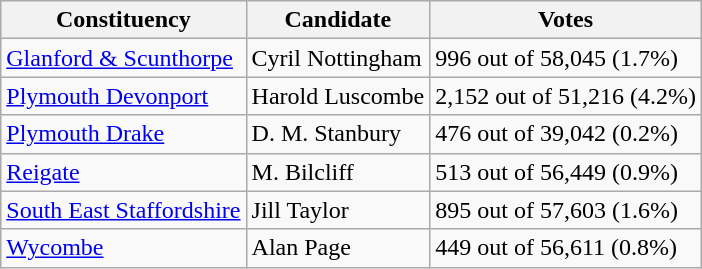<table class="wikitable">
<tr>
<th>Constituency</th>
<th>Candidate</th>
<th>Votes</th>
</tr>
<tr>
<td><a href='#'>Glanford & Scunthorpe</a></td>
<td>Cyril Nottingham</td>
<td>996 out of 58,045 (1.7%)</td>
</tr>
<tr>
<td><a href='#'>Plymouth Devonport</a></td>
<td>Harold Luscombe</td>
<td>2,152 out of 51,216 (4.2%)</td>
</tr>
<tr>
<td><a href='#'>Plymouth Drake</a></td>
<td>D. M. Stanbury</td>
<td>476 out of 39,042 (0.2%)</td>
</tr>
<tr>
<td><a href='#'>Reigate</a></td>
<td>M. Bilcliff</td>
<td>513 out of 56,449 (0.9%)</td>
</tr>
<tr>
<td><a href='#'>South East Staffordshire</a></td>
<td>Jill Taylor</td>
<td>895 out of 57,603 (1.6%)</td>
</tr>
<tr>
<td><a href='#'>Wycombe</a></td>
<td>Alan Page</td>
<td>449 out of 56,611 (0.8%)</td>
</tr>
</table>
